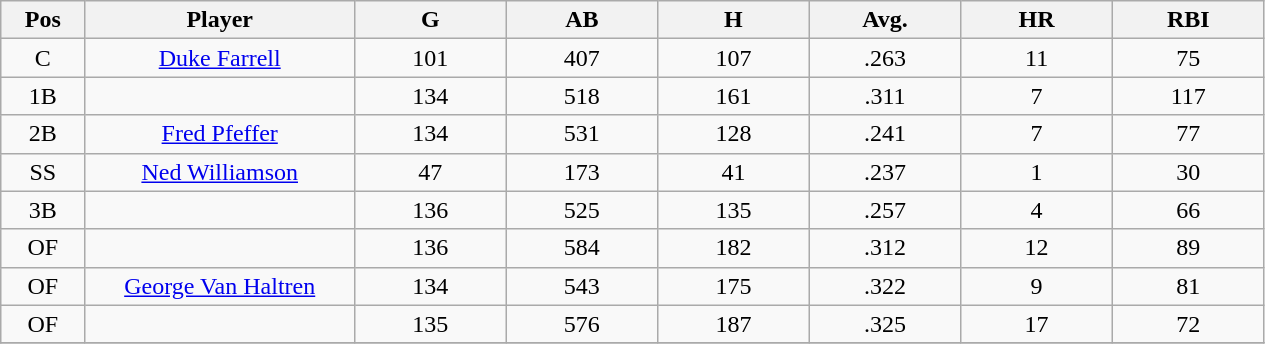<table class="wikitable sortable">
<tr>
<th bgcolor="#DDDDFF" width="5%">Pos</th>
<th bgcolor="#DDDDFF" width="16%">Player</th>
<th bgcolor="#DDDDFF" width="9%">G</th>
<th bgcolor="#DDDDFF" width="9%">AB</th>
<th bgcolor="#DDDDFF" width="9%">H</th>
<th bgcolor="#DDDDFF" width="9%">Avg.</th>
<th bgcolor="#DDDDFF" width="9%">HR</th>
<th bgcolor="#DDDDFF" width="9%">RBI</th>
</tr>
<tr align="center">
<td>C</td>
<td><a href='#'>Duke Farrell</a></td>
<td>101</td>
<td>407</td>
<td>107</td>
<td>.263</td>
<td>11</td>
<td>75</td>
</tr>
<tr align=center>
<td>1B</td>
<td></td>
<td>134</td>
<td>518</td>
<td>161</td>
<td>.311</td>
<td>7</td>
<td>117</td>
</tr>
<tr align="center">
<td>2B</td>
<td><a href='#'>Fred Pfeffer</a></td>
<td>134</td>
<td>531</td>
<td>128</td>
<td>.241</td>
<td>7</td>
<td>77</td>
</tr>
<tr align=center>
<td>SS</td>
<td><a href='#'>Ned Williamson</a></td>
<td>47</td>
<td>173</td>
<td>41</td>
<td>.237</td>
<td>1</td>
<td>30</td>
</tr>
<tr align=center>
<td>3B</td>
<td></td>
<td>136</td>
<td>525</td>
<td>135</td>
<td>.257</td>
<td>4</td>
<td>66</td>
</tr>
<tr align="center">
<td>OF</td>
<td></td>
<td>136</td>
<td>584</td>
<td>182</td>
<td>.312</td>
<td>12</td>
<td>89</td>
</tr>
<tr align="center">
<td>OF</td>
<td><a href='#'>George Van Haltren</a></td>
<td>134</td>
<td>543</td>
<td>175</td>
<td>.322</td>
<td>9</td>
<td>81</td>
</tr>
<tr align=center>
<td>OF</td>
<td></td>
<td>135</td>
<td>576</td>
<td>187</td>
<td>.325</td>
<td>17</td>
<td>72</td>
</tr>
<tr align="center">
</tr>
</table>
